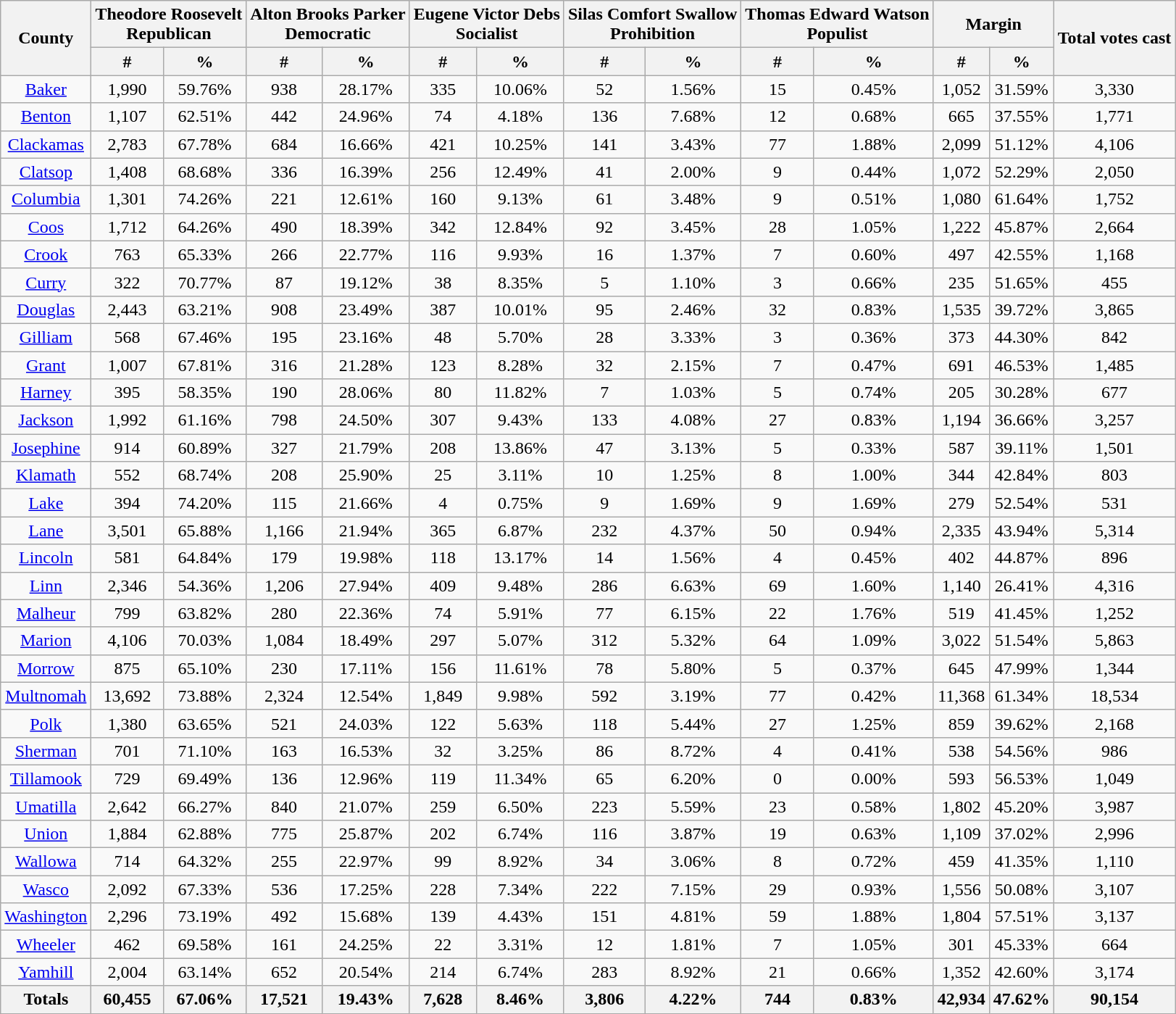<table class="wikitable sortable" style="text-align:center">
<tr>
<th style="text-align:center;" rowspan="2">County</th>
<th style="text-align:center;" colspan="2">Theodore Roosevelt<br>Republican</th>
<th style="text-align:center;" colspan="2">Alton Brooks Parker<br>Democratic</th>
<th style="text-align:center;" colspan="2">Eugene Victor Debs<br>Socialist</th>
<th style="text-align:center;" colspan="2">Silas Comfort Swallow<br>Prohibition</th>
<th style="text-align:center;" colspan="2">Thomas Edward Watson<br>Populist</th>
<th style="text-align:center;" colspan="2">Margin</th>
<th style="text-align:center;" rowspan="2">Total votes cast</th>
</tr>
<tr>
<th style="text-align:center;" data-sort-type="number">#</th>
<th style="text-align:center;" data-sort-type="number">%</th>
<th style="text-align:center;" data-sort-type="number">#</th>
<th style="text-align:center;" data-sort-type="number">%</th>
<th style="text-align:center;" data-sort-type="number">#</th>
<th style="text-align:center;" data-sort-type="number">%</th>
<th style="text-align:center;" data-sort-type="number">#</th>
<th style="text-align:center;" data-sort-type="number">%</th>
<th style="text-align:center;" data-sort-type="number">#</th>
<th style="text-align:center;" data-sort-type="number">%</th>
<th style="text-align:center;" data-sort-type="number">#</th>
<th style="text-align:center;" data-sort-type="number">%</th>
</tr>
<tr style="text-align:center;">
<td><a href='#'>Baker</a></td>
<td>1,990</td>
<td>59.76%</td>
<td>938</td>
<td>28.17%</td>
<td>335</td>
<td>10.06%</td>
<td>52</td>
<td>1.56%</td>
<td>15</td>
<td>0.45%</td>
<td>1,052</td>
<td>31.59%</td>
<td>3,330</td>
</tr>
<tr style="text-align:center;">
<td><a href='#'>Benton</a></td>
<td>1,107</td>
<td>62.51%</td>
<td>442</td>
<td>24.96%</td>
<td>74</td>
<td>4.18%</td>
<td>136</td>
<td>7.68%</td>
<td>12</td>
<td>0.68%</td>
<td>665</td>
<td>37.55%</td>
<td>1,771</td>
</tr>
<tr style="text-align:center;">
<td><a href='#'>Clackamas</a></td>
<td>2,783</td>
<td>67.78%</td>
<td>684</td>
<td>16.66%</td>
<td>421</td>
<td>10.25%</td>
<td>141</td>
<td>3.43%</td>
<td>77</td>
<td>1.88%</td>
<td>2,099</td>
<td>51.12%</td>
<td>4,106</td>
</tr>
<tr style="text-align:center;">
<td><a href='#'>Clatsop</a></td>
<td>1,408</td>
<td>68.68%</td>
<td>336</td>
<td>16.39%</td>
<td>256</td>
<td>12.49%</td>
<td>41</td>
<td>2.00%</td>
<td>9</td>
<td>0.44%</td>
<td>1,072</td>
<td>52.29%</td>
<td>2,050</td>
</tr>
<tr style="text-align:center;">
<td><a href='#'>Columbia</a></td>
<td>1,301</td>
<td>74.26%</td>
<td>221</td>
<td>12.61%</td>
<td>160</td>
<td>9.13%</td>
<td>61</td>
<td>3.48%</td>
<td>9</td>
<td>0.51%</td>
<td>1,080</td>
<td>61.64%</td>
<td>1,752</td>
</tr>
<tr style="text-align:center;">
<td><a href='#'>Coos</a></td>
<td>1,712</td>
<td>64.26%</td>
<td>490</td>
<td>18.39%</td>
<td>342</td>
<td>12.84%</td>
<td>92</td>
<td>3.45%</td>
<td>28</td>
<td>1.05%</td>
<td>1,222</td>
<td>45.87%</td>
<td>2,664</td>
</tr>
<tr style="text-align:center;">
<td><a href='#'>Crook</a></td>
<td>763</td>
<td>65.33%</td>
<td>266</td>
<td>22.77%</td>
<td>116</td>
<td>9.93%</td>
<td>16</td>
<td>1.37%</td>
<td>7</td>
<td>0.60%</td>
<td>497</td>
<td>42.55%</td>
<td>1,168</td>
</tr>
<tr style="text-align:center;">
<td><a href='#'>Curry</a></td>
<td>322</td>
<td>70.77%</td>
<td>87</td>
<td>19.12%</td>
<td>38</td>
<td>8.35%</td>
<td>5</td>
<td>1.10%</td>
<td>3</td>
<td>0.66%</td>
<td>235</td>
<td>51.65%</td>
<td>455</td>
</tr>
<tr style="text-align:center;">
<td><a href='#'>Douglas</a></td>
<td>2,443</td>
<td>63.21%</td>
<td>908</td>
<td>23.49%</td>
<td>387</td>
<td>10.01%</td>
<td>95</td>
<td>2.46%</td>
<td>32</td>
<td>0.83%</td>
<td>1,535</td>
<td>39.72%</td>
<td>3,865</td>
</tr>
<tr style="text-align:center;">
<td><a href='#'>Gilliam</a></td>
<td>568</td>
<td>67.46%</td>
<td>195</td>
<td>23.16%</td>
<td>48</td>
<td>5.70%</td>
<td>28</td>
<td>3.33%</td>
<td>3</td>
<td>0.36%</td>
<td>373</td>
<td>44.30%</td>
<td>842</td>
</tr>
<tr style="text-align:center;">
<td><a href='#'>Grant</a></td>
<td>1,007</td>
<td>67.81%</td>
<td>316</td>
<td>21.28%</td>
<td>123</td>
<td>8.28%</td>
<td>32</td>
<td>2.15%</td>
<td>7</td>
<td>0.47%</td>
<td>691</td>
<td>46.53%</td>
<td>1,485</td>
</tr>
<tr style="text-align:center;">
<td><a href='#'>Harney</a></td>
<td>395</td>
<td>58.35%</td>
<td>190</td>
<td>28.06%</td>
<td>80</td>
<td>11.82%</td>
<td>7</td>
<td>1.03%</td>
<td>5</td>
<td>0.74%</td>
<td>205</td>
<td>30.28%</td>
<td>677</td>
</tr>
<tr style="text-align:center;">
<td><a href='#'>Jackson</a></td>
<td>1,992</td>
<td>61.16%</td>
<td>798</td>
<td>24.50%</td>
<td>307</td>
<td>9.43%</td>
<td>133</td>
<td>4.08%</td>
<td>27</td>
<td>0.83%</td>
<td>1,194</td>
<td>36.66%</td>
<td>3,257</td>
</tr>
<tr style="text-align:center;">
<td><a href='#'>Josephine</a></td>
<td>914</td>
<td>60.89%</td>
<td>327</td>
<td>21.79%</td>
<td>208</td>
<td>13.86%</td>
<td>47</td>
<td>3.13%</td>
<td>5</td>
<td>0.33%</td>
<td>587</td>
<td>39.11%</td>
<td>1,501</td>
</tr>
<tr style="text-align:center;">
<td><a href='#'>Klamath</a></td>
<td>552</td>
<td>68.74%</td>
<td>208</td>
<td>25.90%</td>
<td>25</td>
<td>3.11%</td>
<td>10</td>
<td>1.25%</td>
<td>8</td>
<td>1.00%</td>
<td>344</td>
<td>42.84%</td>
<td>803</td>
</tr>
<tr style="text-align:center;">
<td><a href='#'>Lake</a></td>
<td>394</td>
<td>74.20%</td>
<td>115</td>
<td>21.66%</td>
<td>4</td>
<td>0.75%</td>
<td>9</td>
<td>1.69%</td>
<td>9</td>
<td>1.69%</td>
<td>279</td>
<td>52.54%</td>
<td>531</td>
</tr>
<tr style="text-align:center;">
<td><a href='#'>Lane</a></td>
<td>3,501</td>
<td>65.88%</td>
<td>1,166</td>
<td>21.94%</td>
<td>365</td>
<td>6.87%</td>
<td>232</td>
<td>4.37%</td>
<td>50</td>
<td>0.94%</td>
<td>2,335</td>
<td>43.94%</td>
<td>5,314</td>
</tr>
<tr style="text-align:center;">
<td><a href='#'>Lincoln</a></td>
<td>581</td>
<td>64.84%</td>
<td>179</td>
<td>19.98%</td>
<td>118</td>
<td>13.17%</td>
<td>14</td>
<td>1.56%</td>
<td>4</td>
<td>0.45%</td>
<td>402</td>
<td>44.87%</td>
<td>896</td>
</tr>
<tr style="text-align:center;">
<td><a href='#'>Linn</a></td>
<td>2,346</td>
<td>54.36%</td>
<td>1,206</td>
<td>27.94%</td>
<td>409</td>
<td>9.48%</td>
<td>286</td>
<td>6.63%</td>
<td>69</td>
<td>1.60%</td>
<td>1,140</td>
<td>26.41%</td>
<td>4,316</td>
</tr>
<tr style="text-align:center;">
<td><a href='#'>Malheur</a></td>
<td>799</td>
<td>63.82%</td>
<td>280</td>
<td>22.36%</td>
<td>74</td>
<td>5.91%</td>
<td>77</td>
<td>6.15%</td>
<td>22</td>
<td>1.76%</td>
<td>519</td>
<td>41.45%</td>
<td>1,252</td>
</tr>
<tr style="text-align:center;">
<td><a href='#'>Marion</a></td>
<td>4,106</td>
<td>70.03%</td>
<td>1,084</td>
<td>18.49%</td>
<td>297</td>
<td>5.07%</td>
<td>312</td>
<td>5.32%</td>
<td>64</td>
<td>1.09%</td>
<td>3,022</td>
<td>51.54%</td>
<td>5,863</td>
</tr>
<tr style="text-align:center;">
<td><a href='#'>Morrow</a></td>
<td>875</td>
<td>65.10%</td>
<td>230</td>
<td>17.11%</td>
<td>156</td>
<td>11.61%</td>
<td>78</td>
<td>5.80%</td>
<td>5</td>
<td>0.37%</td>
<td>645</td>
<td>47.99%</td>
<td>1,344</td>
</tr>
<tr style="text-align:center;">
<td><a href='#'>Multnomah</a></td>
<td>13,692</td>
<td>73.88%</td>
<td>2,324</td>
<td>12.54%</td>
<td>1,849</td>
<td>9.98%</td>
<td>592</td>
<td>3.19%</td>
<td>77</td>
<td>0.42%</td>
<td>11,368</td>
<td>61.34%</td>
<td>18,534</td>
</tr>
<tr style="text-align:center;">
<td><a href='#'>Polk</a></td>
<td>1,380</td>
<td>63.65%</td>
<td>521</td>
<td>24.03%</td>
<td>122</td>
<td>5.63%</td>
<td>118</td>
<td>5.44%</td>
<td>27</td>
<td>1.25%</td>
<td>859</td>
<td>39.62%</td>
<td>2,168</td>
</tr>
<tr style="text-align:center;">
<td><a href='#'>Sherman</a></td>
<td>701</td>
<td>71.10%</td>
<td>163</td>
<td>16.53%</td>
<td>32</td>
<td>3.25%</td>
<td>86</td>
<td>8.72%</td>
<td>4</td>
<td>0.41%</td>
<td>538</td>
<td>54.56%</td>
<td>986</td>
</tr>
<tr style="text-align:center;">
<td><a href='#'>Tillamook</a></td>
<td>729</td>
<td>69.49%</td>
<td>136</td>
<td>12.96%</td>
<td>119</td>
<td>11.34%</td>
<td>65</td>
<td>6.20%</td>
<td>0</td>
<td>0.00%</td>
<td>593</td>
<td>56.53%</td>
<td>1,049</td>
</tr>
<tr style="text-align:center;">
<td><a href='#'>Umatilla</a></td>
<td>2,642</td>
<td>66.27%</td>
<td>840</td>
<td>21.07%</td>
<td>259</td>
<td>6.50%</td>
<td>223</td>
<td>5.59%</td>
<td>23</td>
<td>0.58%</td>
<td>1,802</td>
<td>45.20%</td>
<td>3,987</td>
</tr>
<tr style="text-align:center;">
<td><a href='#'>Union</a></td>
<td>1,884</td>
<td>62.88%</td>
<td>775</td>
<td>25.87%</td>
<td>202</td>
<td>6.74%</td>
<td>116</td>
<td>3.87%</td>
<td>19</td>
<td>0.63%</td>
<td>1,109</td>
<td>37.02%</td>
<td>2,996</td>
</tr>
<tr style="text-align:center;">
<td><a href='#'>Wallowa</a></td>
<td>714</td>
<td>64.32%</td>
<td>255</td>
<td>22.97%</td>
<td>99</td>
<td>8.92%</td>
<td>34</td>
<td>3.06%</td>
<td>8</td>
<td>0.72%</td>
<td>459</td>
<td>41.35%</td>
<td>1,110</td>
</tr>
<tr style="text-align:center;">
<td><a href='#'>Wasco</a></td>
<td>2,092</td>
<td>67.33%</td>
<td>536</td>
<td>17.25%</td>
<td>228</td>
<td>7.34%</td>
<td>222</td>
<td>7.15%</td>
<td>29</td>
<td>0.93%</td>
<td>1,556</td>
<td>50.08%</td>
<td>3,107</td>
</tr>
<tr style="text-align:center;">
<td><a href='#'>Washington</a></td>
<td>2,296</td>
<td>73.19%</td>
<td>492</td>
<td>15.68%</td>
<td>139</td>
<td>4.43%</td>
<td>151</td>
<td>4.81%</td>
<td>59</td>
<td>1.88%</td>
<td>1,804</td>
<td>57.51%</td>
<td>3,137</td>
</tr>
<tr style="text-align:center;">
<td><a href='#'>Wheeler</a></td>
<td>462</td>
<td>69.58%</td>
<td>161</td>
<td>24.25%</td>
<td>22</td>
<td>3.31%</td>
<td>12</td>
<td>1.81%</td>
<td>7</td>
<td>1.05%</td>
<td>301</td>
<td>45.33%</td>
<td>664</td>
</tr>
<tr style="text-align:center;">
<td><a href='#'>Yamhill</a></td>
<td>2,004</td>
<td>63.14%</td>
<td>652</td>
<td>20.54%</td>
<td>214</td>
<td>6.74%</td>
<td>283</td>
<td>8.92%</td>
<td>21</td>
<td>0.66%</td>
<td>1,352</td>
<td>42.60%</td>
<td>3,174</td>
</tr>
<tr style="text-align:center;">
<th>Totals</th>
<th>60,455</th>
<th>67.06%</th>
<th>17,521</th>
<th>19.43%</th>
<th>7,628</th>
<th>8.46%</th>
<th>3,806</th>
<th>4.22%</th>
<th>744</th>
<th>0.83%</th>
<th>42,934</th>
<th>47.62%</th>
<th>90,154</th>
</tr>
</table>
